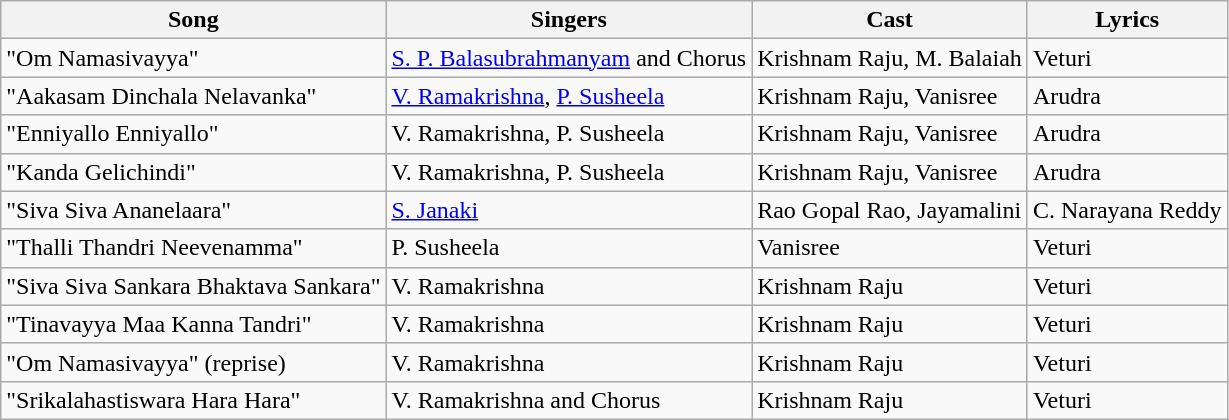<table class="wikitable">
<tr>
<th>Song</th>
<th>Singers</th>
<th>Cast</th>
<th>Lyrics</th>
</tr>
<tr>
<td>"Om Namasivayya"</td>
<td><a href='#'>S. P. Balasubrahmanyam</a> and Chorus</td>
<td>Krishnam Raju, M. Balaiah</td>
<td>Veturi</td>
</tr>
<tr>
<td>"Aakasam Dinchala Nelavanka"</td>
<td><a href='#'>V. Ramakrishna</a>, <a href='#'>P. Susheela</a></td>
<td>Krishnam Raju, Vanisree</td>
<td>Arudra</td>
</tr>
<tr>
<td>"Enniyallo Enniyallo"</td>
<td>V. Ramakrishna, P. Susheela</td>
<td>Krishnam Raju, Vanisree</td>
<td>Arudra</td>
</tr>
<tr>
<td>"Kanda Gelichindi"</td>
<td>V. Ramakrishna, P. Susheela</td>
<td>Krishnam Raju, Vanisree</td>
<td>Arudra</td>
</tr>
<tr>
<td>"Siva Siva Ananelaara"</td>
<td><a href='#'>S. Janaki</a></td>
<td>Rao Gopal Rao, Jayamalini</td>
<td>C. Narayana Reddy</td>
</tr>
<tr>
<td>"Thalli Thandri Neevenamma"</td>
<td>P. Susheela</td>
<td>Vanisree</td>
<td>Veturi</td>
</tr>
<tr>
<td>"Siva Siva Sankara Bhaktava Sankara"</td>
<td>V. Ramakrishna</td>
<td>Krishnam Raju</td>
<td>Veturi</td>
</tr>
<tr>
<td>"Tinavayya Maa Kanna Tandri"</td>
<td>V. Ramakrishna</td>
<td>Krishnam Raju</td>
<td>Veturi</td>
</tr>
<tr>
<td>"Om Namasivayya" (reprise)</td>
<td>V. Ramakrishna</td>
<td>Krishnam Raju</td>
<td>Veturi</td>
</tr>
<tr>
<td>"Srikalahastiswara Hara Hara"</td>
<td>V. Ramakrishna and Chorus</td>
<td>Krishnam Raju</td>
<td>Veturi</td>
</tr>
</table>
